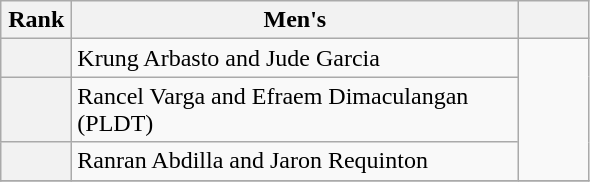<table class="wikitable" style="text-align: center;">
<tr>
<th width=40>Rank</th>
<th width=290>Men's</th>
<th width=40></th>
</tr>
<tr>
<th></th>
<td style="text-align:left;">Krung Arbasto and Jude Garcia </td>
<td rowspan=3><br></td>
</tr>
<tr>
<th></th>
<td style="text-align:left;">Rancel Varga and Efraem Dimaculangan (PLDT)</td>
</tr>
<tr>
<th></th>
<td style="text-align:left;">Ranran Abdilla and Jaron Requinton </td>
</tr>
<tr>
</tr>
</table>
